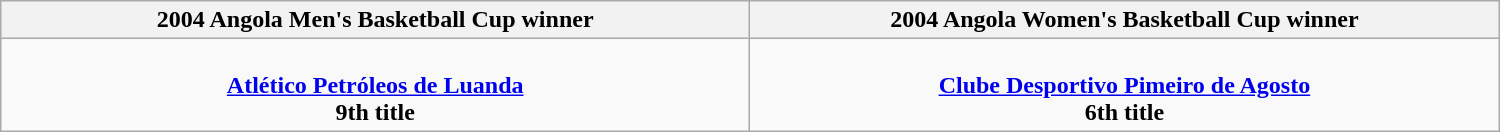<table class=wikitable style="text-align:center; width: 1000px; margin:auto">
<tr>
<th width=600px>2004 Angola Men's Basketball Cup winner</th>
<th width=600px>2004 Angola Women's Basketball Cup winner</th>
</tr>
<tr>
<td><br><strong><a href='#'>Atlético Petróleos de Luanda</a></strong><br><strong>9th title</strong></td>
<td><br><strong><a href='#'>Clube Desportivo Pimeiro de Agosto</a></strong><br><strong>6th title</strong></td>
</tr>
</table>
